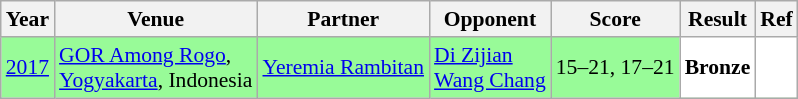<table class="sortable wikitable" style="font-size: 90%;">
<tr>
<th>Year</th>
<th>Venue</th>
<th>Partner</th>
<th>Opponent</th>
<th>Score</th>
<th>Result</th>
<th>Ref</th>
</tr>
<tr style="background:#98FB98">
<td align="center"><a href='#'>2017</a></td>
<td align="left"><a href='#'>GOR Among Rogo</a>,<br><a href='#'>Yogyakarta</a>, Indonesia</td>
<td align="left"> <a href='#'>Yeremia Rambitan</a></td>
<td align="left"> <a href='#'>Di Zijian</a><br> <a href='#'>Wang Chang</a></td>
<td align="left">15–21, 17–21</td>
<td style="text-align:left; background:white"> <strong>Bronze</strong></td>
<td style="text-align:center; background:white"></td>
</tr>
</table>
